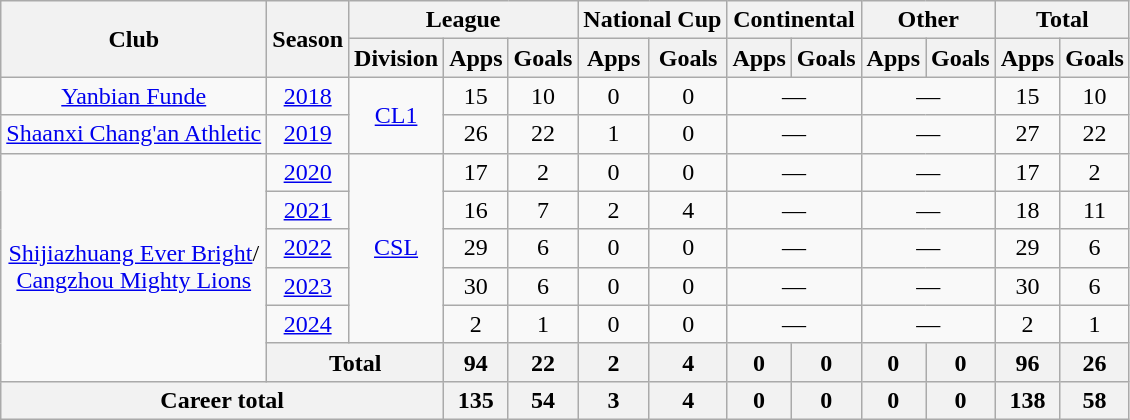<table class="wikitable" style="text-align: center">
<tr>
<th rowspan="2">Club</th>
<th rowspan="2">Season</th>
<th colspan="3">League</th>
<th colspan="2">National Cup</th>
<th colspan="2">Continental</th>
<th colspan="2">Other</th>
<th colspan="2">Total</th>
</tr>
<tr>
<th>Division</th>
<th>Apps</th>
<th>Goals</th>
<th>Apps</th>
<th>Goals</th>
<th>Apps</th>
<th>Goals</th>
<th>Apps</th>
<th>Goals</th>
<th>Apps</th>
<th>Goals</th>
</tr>
<tr>
<td valign="center"><a href='#'>Yanbian Funde</a></td>
<td><a href='#'>2018</a></td>
<td rowspan="2"><a href='#'>CL1</a></td>
<td>15</td>
<td>10</td>
<td>0</td>
<td>0</td>
<td colspan=2>—</td>
<td colspan=2>—</td>
<td>15</td>
<td>10</td>
</tr>
<tr>
<td valign="center"><a href='#'>Shaanxi Chang'an Athletic</a></td>
<td><a href='#'>2019</a></td>
<td>26</td>
<td>22</td>
<td>1</td>
<td>0</td>
<td colspan="2">—</td>
<td colspan="2">—</td>
<td>27</td>
<td>22</td>
</tr>
<tr>
<td valign="center" rowspan="6"><a href='#'>Shijiazhuang Ever Bright</a>/<br><a href='#'>Cangzhou Mighty Lions</a></td>
<td><a href='#'>2020</a></td>
<td rowspan="5"><a href='#'>CSL</a></td>
<td>17</td>
<td>2</td>
<td>0</td>
<td>0</td>
<td colspan="2">—</td>
<td colspan="2">—</td>
<td>17</td>
<td>2</td>
</tr>
<tr>
<td><a href='#'>2021</a></td>
<td>16</td>
<td>7</td>
<td>2</td>
<td>4</td>
<td colspan="2">—</td>
<td colspan="2">—</td>
<td>18</td>
<td>11</td>
</tr>
<tr>
<td><a href='#'>2022</a></td>
<td>29</td>
<td>6</td>
<td>0</td>
<td>0</td>
<td colspan="2">—</td>
<td colspan="2">—</td>
<td>29</td>
<td>6</td>
</tr>
<tr>
<td><a href='#'>2023</a></td>
<td>30</td>
<td>6</td>
<td>0</td>
<td>0</td>
<td colspan="2">—</td>
<td colspan="2">—</td>
<td>30</td>
<td>6</td>
</tr>
<tr>
<td><a href='#'>2024</a></td>
<td>2</td>
<td>1</td>
<td>0</td>
<td>0</td>
<td colspan="2">—</td>
<td colspan="2">—</td>
<td>2</td>
<td>1</td>
</tr>
<tr>
<th colspan=2>Total</th>
<th>94</th>
<th>22</th>
<th>2</th>
<th>4</th>
<th>0</th>
<th>0</th>
<th>0</th>
<th>0</th>
<th>96</th>
<th>26</th>
</tr>
<tr>
<th colspan=3>Career total</th>
<th>135</th>
<th>54</th>
<th>3</th>
<th>4</th>
<th>0</th>
<th>0</th>
<th>0</th>
<th>0</th>
<th>138</th>
<th>58</th>
</tr>
</table>
